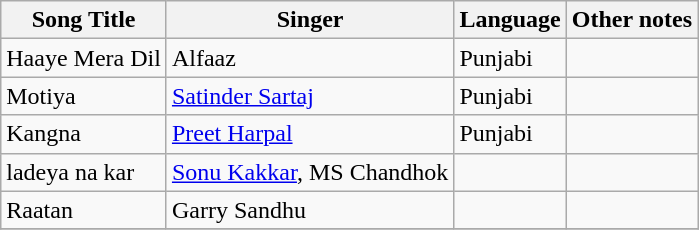<table class="wikitable sortable">
<tr>
<th>Song Title</th>
<th>Singer</th>
<th>Language</th>
<th>Other notes</th>
</tr>
<tr>
<td>Haaye Mera Dil</td>
<td>Alfaaz</td>
<td>Punjabi</td>
<td></td>
</tr>
<tr>
<td>Motiya</td>
<td><a href='#'>Satinder Sartaj</a></td>
<td>Punjabi</td>
<td></td>
</tr>
<tr>
<td>Kangna</td>
<td><a href='#'>Preet Harpal</a></td>
<td>Punjabi</td>
<td></td>
</tr>
<tr>
<td>ladeya na kar</td>
<td><a href='#'>Sonu Kakkar</a>, MS Chandhok</td>
<td></td>
<td></td>
</tr>
<tr>
<td>Raatan</td>
<td>Garry Sandhu</td>
<td></td>
<td></td>
</tr>
<tr>
</tr>
</table>
